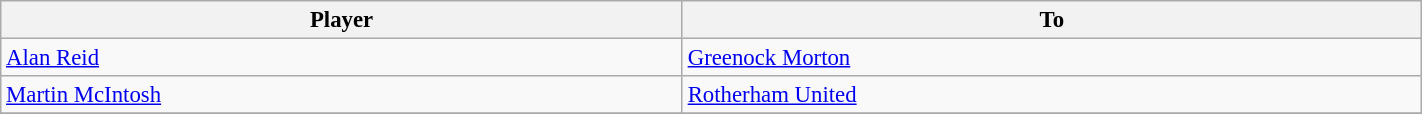<table class="wikitable" style="text-align:center; font-size:95%;width:75%; text-align:left">
<tr>
<th><strong>Player</strong></th>
<th><strong>To</strong></th>
</tr>
<tr --->
<td> <a href='#'>Alan Reid</a></td>
<td><a href='#'>Greenock Morton</a></td>
</tr>
<tr>
<td> <a href='#'>Martin McIntosh</a></td>
<td><a href='#'>Rotherham United</a></td>
</tr>
<tr>
</tr>
</table>
